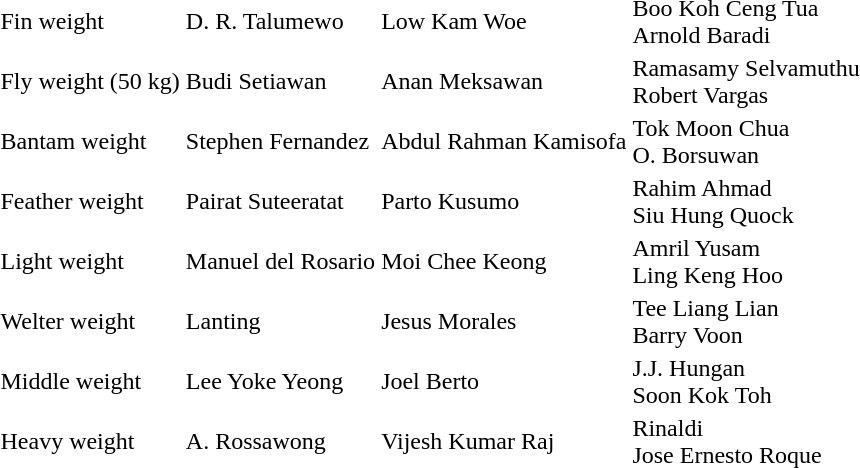<table>
<tr>
<td>Fin weight</td>
<td> D. R. Talumewo</td>
<td> Low Kam Woe</td>
<td> Boo Koh Ceng Tua<br> Arnold Baradi</td>
</tr>
<tr>
<td>Fly weight (50 kg)</td>
<td> Budi Setiawan</td>
<td> Anan Meksawan</td>
<td> Ramasamy Selvamuthu<br> Robert Vargas</td>
</tr>
<tr>
<td>Bantam weight</td>
<td> Stephen Fernandez</td>
<td> Abdul Rahman Kamisofa</td>
<td> Tok Moon Chua<br> O. Borsuwan</td>
</tr>
<tr>
<td>Feather weight</td>
<td> Pairat Suteeratat</td>
<td> Parto Kusumo</td>
<td> Rahim Ahmad<br> Siu Hung Quock</td>
</tr>
<tr>
<td>Light weight</td>
<td> Manuel del Rosario</td>
<td> Moi Chee Keong</td>
<td> Amril Yusam<br> Ling Keng Hoo</td>
</tr>
<tr>
<td>Welter weight</td>
<td> Lanting</td>
<td> Jesus Morales</td>
<td> Tee Liang Lian<br> Barry Voon</td>
</tr>
<tr>
<td>Middle weight</td>
<td> Lee Yoke Yeong</td>
<td> Joel Berto</td>
<td> J.J. Hungan<br> Soon Kok Toh</td>
</tr>
<tr>
<td>Heavy weight</td>
<td> A. Rossawong</td>
<td> Vijesh Kumar Raj</td>
<td> Rinaldi<br> Jose Ernesto Roque</td>
</tr>
</table>
